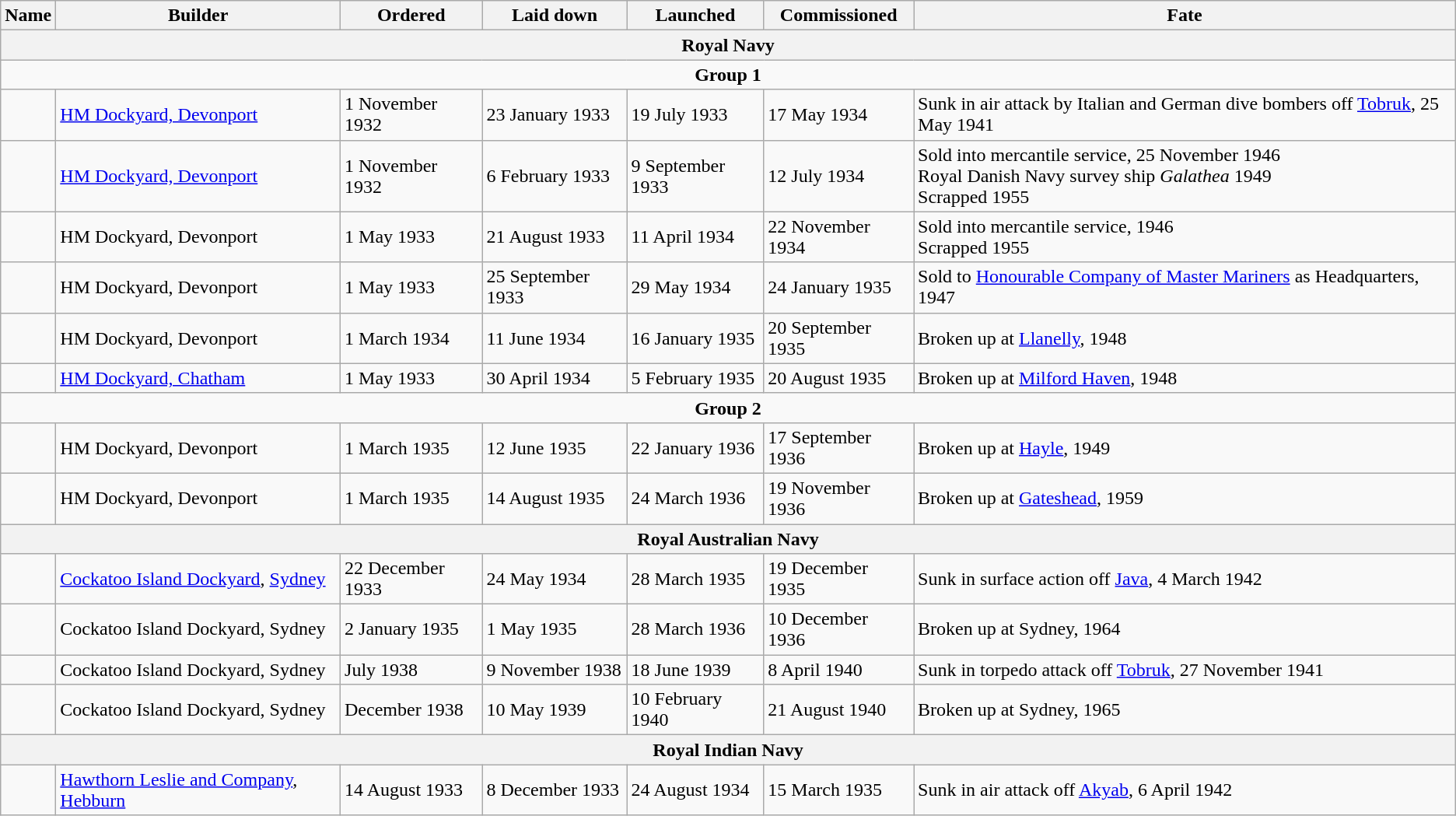<table class="wikitable">
<tr>
<th>Name</th>
<th>Builder</th>
<th>Ordered</th>
<th>Laid down</th>
<th>Launched</th>
<th>Commissioned</th>
<th>Fate</th>
</tr>
<tr>
<th colspan=7 align=center>Royal Navy</th>
</tr>
<tr>
<td colspan=7 align=center><strong>Group 1</strong></td>
</tr>
<tr>
<td></td>
<td><a href='#'>HM Dockyard, Devonport</a></td>
<td>1 November 1932</td>
<td>23 January 1933</td>
<td>19 July 1933</td>
<td>17 May 1934</td>
<td>Sunk in air attack by Italian and German dive bombers off <a href='#'>Tobruk</a>, 25 May 1941</td>
</tr>
<tr>
<td></td>
<td><a href='#'>HM Dockyard, Devonport</a></td>
<td>1 November 1932</td>
<td>6 February 1933</td>
<td>9 September 1933</td>
<td>12 July 1934</td>
<td>Sold into mercantile service, 25 November 1946<br>Royal Danish Navy survey ship <em>Galathea</em> 1949<br>Scrapped 1955</td>
</tr>
<tr>
<td></td>
<td>HM Dockyard, Devonport</td>
<td>1 May 1933</td>
<td>21 August 1933</td>
<td>11 April 1934</td>
<td>22 November 1934</td>
<td>Sold into mercantile service, 1946<br>Scrapped 1955</td>
</tr>
<tr>
<td></td>
<td>HM Dockyard, Devonport</td>
<td>1 May 1933</td>
<td>25 September 1933</td>
<td>29 May 1934</td>
<td>24 January 1935</td>
<td>Sold to <a href='#'>Honourable Company of Master Mariners</a> as Headquarters, 1947</td>
</tr>
<tr>
<td></td>
<td>HM Dockyard, Devonport</td>
<td>1 March 1934</td>
<td>11 June 1934</td>
<td>16 January 1935</td>
<td>20 September 1935</td>
<td>Broken up at <a href='#'>Llanelly</a>, 1948</td>
</tr>
<tr>
<td></td>
<td><a href='#'>HM Dockyard, Chatham</a></td>
<td>1 May 1933</td>
<td>30 April 1934</td>
<td>5 February 1935</td>
<td>20 August 1935</td>
<td>Broken up at <a href='#'>Milford Haven</a>, 1948</td>
</tr>
<tr>
<td colspan=7 align=center><strong>Group 2</strong></td>
</tr>
<tr>
<td></td>
<td>HM Dockyard, Devonport</td>
<td>1 March 1935</td>
<td>12 June 1935</td>
<td>22 January 1936</td>
<td>17 September 1936</td>
<td>Broken up at <a href='#'>Hayle</a>, 1949</td>
</tr>
<tr>
<td></td>
<td>HM Dockyard, Devonport</td>
<td>1 March 1935</td>
<td>14 August 1935</td>
<td>24 March 1936</td>
<td>19 November 1936</td>
<td>Broken up at <a href='#'>Gateshead</a>, 1959</td>
</tr>
<tr>
<th colspan=7 align=center>Royal Australian Navy</th>
</tr>
<tr>
<td></td>
<td><a href='#'>Cockatoo Island Dockyard</a>, <a href='#'>Sydney</a></td>
<td>22 December 1933</td>
<td>24 May 1934</td>
<td>28 March 1935</td>
<td>19 December 1935</td>
<td>Sunk in surface action off <a href='#'>Java</a>, 4 March 1942</td>
</tr>
<tr>
<td></td>
<td>Cockatoo Island Dockyard, Sydney</td>
<td>2 January 1935</td>
<td>1 May 1935</td>
<td>28 March 1936</td>
<td>10 December 1936</td>
<td>Broken up at Sydney, 1964</td>
</tr>
<tr>
<td></td>
<td>Cockatoo Island Dockyard, Sydney</td>
<td>July 1938</td>
<td>9 November 1938</td>
<td>18 June 1939</td>
<td>8 April 1940</td>
<td>Sunk in torpedo attack off <a href='#'>Tobruk</a>, 27 November 1941</td>
</tr>
<tr>
<td></td>
<td>Cockatoo Island Dockyard, Sydney</td>
<td>December 1938</td>
<td>10 May 1939</td>
<td>10 February 1940</td>
<td>21 August 1940</td>
<td>Broken up at Sydney, 1965</td>
</tr>
<tr>
<th colspan=7 align=center>Royal Indian Navy</th>
</tr>
<tr>
<td></td>
<td><a href='#'>Hawthorn Leslie and Company</a>, <a href='#'>Hebburn</a></td>
<td>14 August 1933</td>
<td>8 December 1933</td>
<td>24 August 1934</td>
<td>15 March 1935</td>
<td>Sunk in air attack off <a href='#'>Akyab</a>, 6 April 1942</td>
</tr>
</table>
